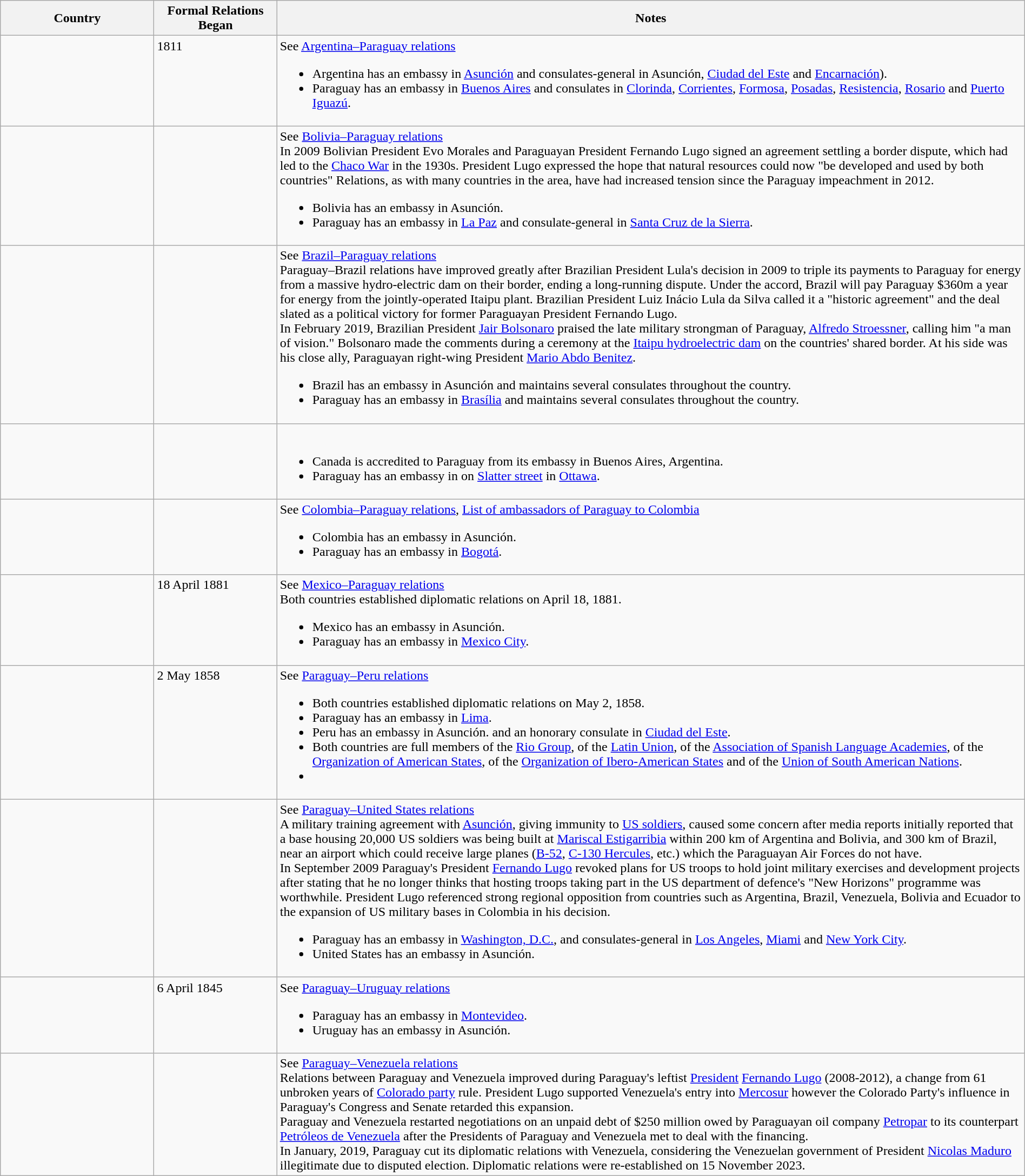<table class="wikitable sortable" style="width:100%; margin:auto;">
<tr>
<th style="width:15%;">Country</th>
<th style="width:12%;">Formal Relations Began</th>
<th>Notes</th>
</tr>
<tr valign="top">
<td></td>
<td>1811</td>
<td>See <a href='#'>Argentina–Paraguay relations</a><br><ul><li>Argentina has an embassy in <a href='#'>Asunción</a> and consulates-general in Asunción, <a href='#'>Ciudad del Este</a> and <a href='#'>Encarnación</a>).</li><li>Paraguay has an embassy in <a href='#'>Buenos Aires</a> and consulates in <a href='#'>Clorinda</a>, <a href='#'>Corrientes</a>, <a href='#'>Formosa</a>, <a href='#'>Posadas</a>, <a href='#'>Resistencia</a>, <a href='#'>Rosario</a> and <a href='#'>Puerto Iguazú</a>.</li></ul></td>
</tr>
<tr valign="top">
<td></td>
<td></td>
<td>See <a href='#'>Bolivia–Paraguay relations</a><br>In 2009 Bolivian President Evo Morales and Paraguayan President Fernando Lugo signed an agreement settling a border dispute, which had led to the <a href='#'>Chaco War</a> in the 1930s. President Lugo expressed the hope that natural resources could now "be developed and used by both countries"  Relations, as with many countries in the area, have had increased tension since the Paraguay impeachment in 2012.<ul><li>Bolivia has an embassy in Asunción.</li><li>Paraguay has an embassy in <a href='#'>La Paz</a> and consulate-general in <a href='#'>Santa Cruz de la Sierra</a>.</li></ul></td>
</tr>
<tr valign="top">
<td></td>
<td></td>
<td>See <a href='#'>Brazil–Paraguay relations</a><br>
Paraguay–Brazil relations have improved greatly after Brazilian President Lula's decision in 2009 to triple its payments to Paraguay for energy from a massive hydro-electric dam on their border, ending a long-running dispute. Under the accord, Brazil will pay Paraguay $360m a year for energy from the jointly-operated Itaipu plant. Brazilian President Luiz Inácio Lula da Silva called it a "historic agreement" and the deal slated as a political victory for former Paraguayan President Fernando Lugo.<br>In February 2019, Brazilian President <a href='#'>Jair Bolsonaro</a> praised the late military strongman of Paraguay, <a href='#'>Alfredo Stroessner</a>, calling him "a man of vision." Bolsonaro made the comments during a ceremony at the <a href='#'>Itaipu hydroelectric dam</a> on the countries' shared border. At his side was his close ally, Paraguayan right-wing President <a href='#'>Mario Abdo Benitez</a>.<ul><li>Brazil has an embassy in Asunción and maintains several consulates throughout the country.</li><li>Paraguay has an embassy in <a href='#'>Brasília</a> and maintains several consulates throughout the country.</li></ul></td>
</tr>
<tr valign="top">
<td></td>
<td></td>
<td><br><ul><li>Canada is accredited to Paraguay from its embassy in Buenos Aires, Argentina.</li><li>Paraguay has an embassy in on <a href='#'>Slatter street</a> in <a href='#'>Ottawa</a>.</li></ul></td>
</tr>
<tr valign="top">
<td></td>
<td></td>
<td>See <a href='#'>Colombia–Paraguay relations</a>, <a href='#'>List of ambassadors of Paraguay to Colombia</a><br><ul><li>Colombia has an embassy in Asunción.</li><li>Paraguay has an embassy in <a href='#'>Bogotá</a>.</li></ul></td>
</tr>
<tr valign="top">
<td></td>
<td>18 April 1881</td>
<td>See <a href='#'>Mexico–Paraguay relations</a><br>Both countries established diplomatic relations on April 18, 1881.<ul><li>Mexico has an embassy in Asunción.</li><li>Paraguay has an embassy in <a href='#'>Mexico City</a>.</li></ul></td>
</tr>
<tr valign="top">
<td></td>
<td>2 May 1858</td>
<td>See <a href='#'>Paraguay–Peru relations</a><br><ul><li>Both countries established diplomatic relations on May 2, 1858.</li><li>Paraguay has an embassy in <a href='#'>Lima</a>.</li><li>Peru has an embassy in Asunción. and an honorary consulate in <a href='#'>Ciudad del Este</a>.</li><li>Both countries are full members of the <a href='#'>Rio Group</a>, of the <a href='#'>Latin Union</a>, of the <a href='#'>Association of Spanish Language Academies</a>, of the <a href='#'>Organization of American States</a>, of the <a href='#'>Organization of Ibero-American States</a> and of the <a href='#'>Union of South American Nations</a>.</li><li></li></ul></td>
</tr>
<tr valign="top">
<td></td>
<td></td>
<td>See <a href='#'>Paraguay–United States relations</a><br>A military training agreement with <a href='#'>Asunción</a>, giving immunity to <a href='#'>US soldiers</a>, caused some concern after media reports initially reported that a base housing 20,000 US soldiers was being built at <a href='#'>Mariscal Estigarribia</a> within 200 km of Argentina and Bolivia, and 300 km of Brazil, near an airport which could receive large planes (<a href='#'>B-52</a>, <a href='#'>C-130 Hercules</a>, etc.) which the Paraguayan Air Forces do not have.<br>In September 2009 Paraguay's President <a href='#'>Fernando Lugo</a> revoked plans for US troops to hold joint military exercises and development projects after stating that he no longer thinks that hosting troops taking part in the US department of defence's "New Horizons" programme was worthwhile. President Lugo referenced strong regional opposition from countries such as Argentina, Brazil, Venezuela, Bolivia and Ecuador to the expansion of US military bases in Colombia in his decision.<ul><li>Paraguay has an embassy in <a href='#'>Washington, D.C.</a>, and consulates-general in <a href='#'>Los Angeles</a>, <a href='#'>Miami</a> and <a href='#'>New York City</a>.</li><li>United States has an embassy in Asunción.</li></ul></td>
</tr>
<tr valign="top">
<td></td>
<td>6 April 1845</td>
<td>See <a href='#'>Paraguay–Uruguay relations</a><br><ul><li>Paraguay has an embassy in <a href='#'>Montevideo</a>.</li><li>Uruguay has an embassy in Asunción.</li></ul></td>
</tr>
<tr valign="top">
<td></td>
<td></td>
<td>See <a href='#'>Paraguay–Venezuela relations</a><br>Relations between Paraguay and Venezuela  improved during Paraguay's  leftist <a href='#'>President</a> <a href='#'>Fernando Lugo</a> (2008-2012), a change from 61 unbroken years of <a href='#'>Colorado party</a> rule. President Lugo supported Venezuela's entry into <a href='#'>Mercosur</a> however the Colorado Party's influence in Paraguay's Congress and Senate retarded this expansion.<br>Paraguay and Venezuela restarted negotiations on an unpaid debt of $250 million owed by Paraguayan oil company <a href='#'>Petropar</a> to its counterpart <a href='#'>Petróleos de Venezuela</a> after the Presidents of Paraguay and Venezuela met to deal with the financing.<br>In January, 2019, Paraguay cut its diplomatic relations with Venezuela, considering the Venezuelan government of President <a href='#'>Nicolas Maduro</a> illegitimate due to disputed election. Diplomatic relations were re-established on 15 November 2023.</td>
</tr>
</table>
